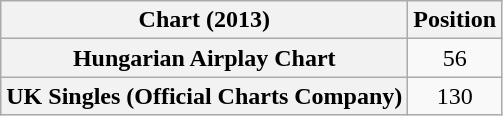<table class="wikitable sortable plainrowheaders" style="text-align:center">
<tr>
<th scope="col">Chart (2013)</th>
<th scope="col">Position</th>
</tr>
<tr>
<th scope="row">Hungarian Airplay Chart</th>
<td align="center">56</td>
</tr>
<tr>
<th scope="row">UK Singles (Official Charts Company)</th>
<td align="center">130</td>
</tr>
</table>
